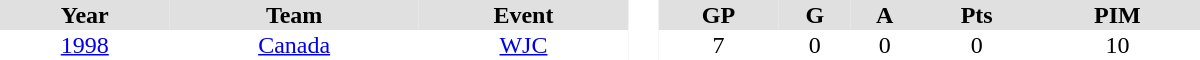<table border="0" cellpadding="1" cellspacing="0" style="text-align:center; width:50em">
<tr ALIGN="center" bgcolor="#e0e0e0">
<th>Year</th>
<th>Team</th>
<th>Event</th>
<th rowspan="99" bgcolor="#ffffff"> </th>
<th>GP</th>
<th>G</th>
<th>A</th>
<th>Pts</th>
<th>PIM</th>
</tr>
<tr>
<td><a href='#'>1998</a></td>
<td><a href='#'>Canada</a></td>
<td><a href='#'>WJC</a></td>
<td>7</td>
<td>0</td>
<td>0</td>
<td>0</td>
<td>10</td>
</tr>
</table>
